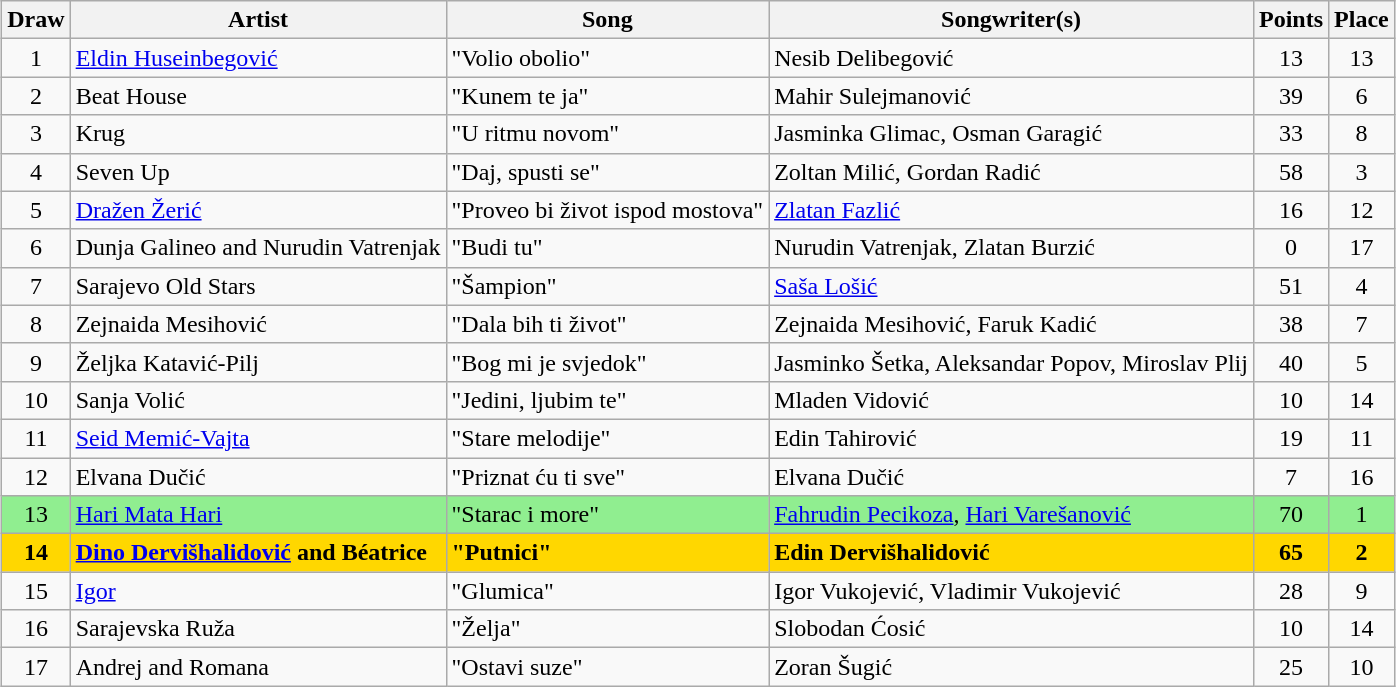<table class="sortable wikitable" style="margin: 1em auto 1em auto; text-align:center">
<tr>
<th>Draw</th>
<th>Artist</th>
<th>Song</th>
<th>Songwriter(s)</th>
<th>Points</th>
<th>Place</th>
</tr>
<tr>
<td>1</td>
<td align="left"><a href='#'>Eldin Huseinbegović</a></td>
<td align="left">"Volio obolio"</td>
<td align="left">Nesib Delibegović</td>
<td>13</td>
<td>13</td>
</tr>
<tr>
<td>2</td>
<td align="left">Beat House</td>
<td align="left">"Kunem te ja"</td>
<td align="left">Mahir Sulejmanović</td>
<td>39</td>
<td>6</td>
</tr>
<tr>
<td>3</td>
<td align="left">Krug</td>
<td align="left">"U ritmu novom"</td>
<td align="left">Jasminka Glimac, Osman Garagić</td>
<td>33</td>
<td>8</td>
</tr>
<tr>
<td>4</td>
<td align="left">Seven Up</td>
<td align="left">"Daj, spusti se"</td>
<td align="left">Zoltan Milić, Gordan Radić</td>
<td>58</td>
<td>3</td>
</tr>
<tr>
<td>5</td>
<td align="left"><a href='#'>Dražen Žerić</a></td>
<td align="left">"Proveo bi život ispod mostova"</td>
<td align="left"><a href='#'>Zlatan Fazlić</a></td>
<td>16</td>
<td>12</td>
</tr>
<tr>
<td>6</td>
<td align="left">Dunja Galineo and Nurudin Vatrenjak</td>
<td align="left">"Budi tu"</td>
<td align="left">Nurudin Vatrenjak, Zlatan Burzić</td>
<td>0</td>
<td>17</td>
</tr>
<tr>
<td>7</td>
<td align="left">Sarajevo Old Stars</td>
<td align="left">"Šampion"</td>
<td align="left"><a href='#'>Saša Lošić</a></td>
<td>51</td>
<td>4</td>
</tr>
<tr>
<td>8</td>
<td align="left">Zejnaida Mesihović</td>
<td align="left">"Dala bih ti život"</td>
<td align="left">Zejnaida Mesihović, Faruk Kadić</td>
<td>38</td>
<td>7</td>
</tr>
<tr>
<td>9</td>
<td align="left">Željka Katavić-Pilj</td>
<td align="left">"Bog mi je svjedok"</td>
<td align="left">Jasminko Šetka, Aleksandar Popov, Miroslav Plij</td>
<td>40</td>
<td>5</td>
</tr>
<tr>
<td>10</td>
<td align="left">Sanja Volić</td>
<td align="left">"Jedini, ljubim te"</td>
<td align="left">Mladen Vidović</td>
<td>10</td>
<td>14</td>
</tr>
<tr>
<td>11</td>
<td align="left"><a href='#'>Seid Memić-Vajta</a></td>
<td align="left">"Stare melodije"</td>
<td align="left">Edin Tahirović</td>
<td>19</td>
<td>11</td>
</tr>
<tr>
<td>12</td>
<td align="left">Elvana Dučić</td>
<td align="left">"Priznat ću ti sve"</td>
<td align="left">Elvana Dučić</td>
<td>7</td>
<td>16</td>
</tr>
<tr style="background:#90EE90;">
<td>13</td>
<td align="left"><a href='#'>Hari Mata Hari</a></td>
<td align="left">"Starac i more"</td>
<td align="left"><a href='#'>Fahrudin Pecikoza</a>, <a href='#'>Hari Varešanović</a></td>
<td>70</td>
<td>1</td>
</tr>
<tr style="font-weight:bold; background:gold;">
<td>14</td>
<td align="left"><a href='#'>Dino Dervišhalidović</a> and Béatrice</td>
<td align="left">"Putnici"</td>
<td align="left">Edin Dervišhalidović</td>
<td>65</td>
<td>2</td>
</tr>
<tr>
<td>15</td>
<td align="left"><a href='#'>Igor</a></td>
<td align="left">"Glumica"</td>
<td align="left">Igor Vukojević, Vladimir Vukojević</td>
<td>28</td>
<td>9</td>
</tr>
<tr>
<td>16</td>
<td align="left">Sarajevska Ruža</td>
<td align="left">"Želja"</td>
<td align="left">Slobodan Ćosić</td>
<td>10</td>
<td>14</td>
</tr>
<tr>
<td>17</td>
<td align="left">Andrej and Romana</td>
<td align="left">"Ostavi suze"</td>
<td align="left">Zoran Šugić</td>
<td>25</td>
<td>10</td>
</tr>
</table>
